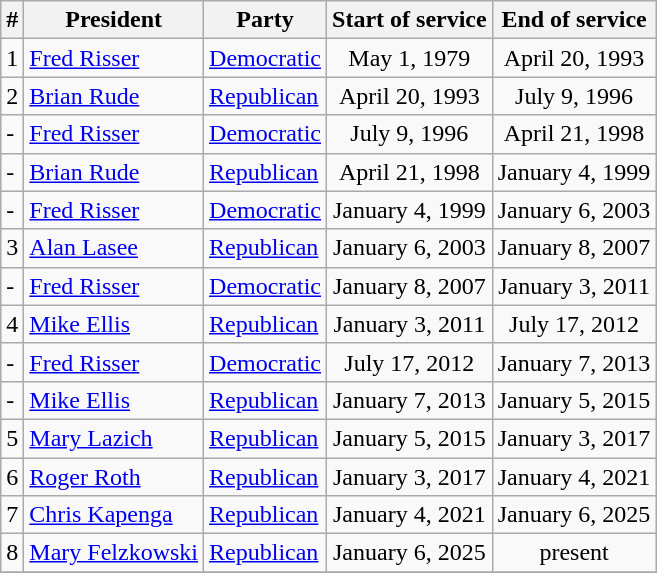<table class=wikitable>
<tr>
<th>#</th>
<th>President</th>
<th>Party</th>
<th>Start of service</th>
<th>End of service</th>
</tr>
<tr>
<td>1</td>
<td><a href='#'>Fred Risser</a></td>
<td><a href='#'>Democratic</a></td>
<td align=center>May 1, 1979</td>
<td align=center>April 20, 1993</td>
</tr>
<tr>
<td>2</td>
<td><a href='#'>Brian Rude</a></td>
<td><a href='#'>Republican</a></td>
<td align=center>April 20, 1993</td>
<td align=center>July 9, 1996</td>
</tr>
<tr>
<td>-</td>
<td><a href='#'>Fred Risser</a></td>
<td><a href='#'>Democratic</a></td>
<td align=center>July 9, 1996</td>
<td align=center>April 21, 1998</td>
</tr>
<tr>
<td>-</td>
<td><a href='#'>Brian Rude</a></td>
<td><a href='#'>Republican</a></td>
<td align=center>April 21, 1998</td>
<td align=center>January 4, 1999</td>
</tr>
<tr>
<td>-</td>
<td><a href='#'>Fred Risser</a></td>
<td><a href='#'>Democratic</a></td>
<td align=center>January 4, 1999</td>
<td align=center>January 6, 2003</td>
</tr>
<tr>
<td>3</td>
<td><a href='#'>Alan Lasee</a></td>
<td><a href='#'>Republican</a></td>
<td align=center>January 6, 2003</td>
<td align=center>January 8, 2007</td>
</tr>
<tr>
<td>-</td>
<td><a href='#'>Fred Risser</a></td>
<td><a href='#'>Democratic</a></td>
<td align=center>January 8, 2007</td>
<td align=center>January 3, 2011</td>
</tr>
<tr>
<td>4</td>
<td><a href='#'>Mike Ellis</a></td>
<td><a href='#'>Republican</a></td>
<td align=center>January 3, 2011</td>
<td align=center>July 17, 2012</td>
</tr>
<tr>
<td>-</td>
<td><a href='#'>Fred Risser</a></td>
<td><a href='#'>Democratic</a></td>
<td align=center>July 17, 2012</td>
<td align=center>January 7, 2013</td>
</tr>
<tr>
<td>-</td>
<td><a href='#'>Mike Ellis</a></td>
<td><a href='#'>Republican</a></td>
<td align=center>January 7, 2013</td>
<td align=center>January 5, 2015</td>
</tr>
<tr>
<td>5</td>
<td><a href='#'>Mary Lazich</a></td>
<td><a href='#'>Republican</a></td>
<td align=center>January 5, 2015</td>
<td align=center>January 3, 2017</td>
</tr>
<tr>
<td>6</td>
<td><a href='#'>Roger Roth</a></td>
<td><a href='#'>Republican</a></td>
<td align=center>January 3, 2017</td>
<td align=center>January 4, 2021</td>
</tr>
<tr>
<td>7</td>
<td><a href='#'>Chris Kapenga</a></td>
<td><a href='#'>Republican</a></td>
<td align=center>January 4, 2021</td>
<td align=center>January 6, 2025</td>
</tr>
<tr>
<td>8</td>
<td><a href='#'>Mary Felzkowski</a></td>
<td><a href='#'>Republican</a></td>
<td align=center>January 6, 2025</td>
<td align=center>present</td>
</tr>
<tr>
</tr>
</table>
